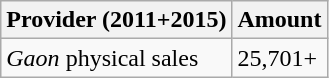<table class="wikitable">
<tr>
<th>Provider (2011+2015)</th>
<th>Amount</th>
</tr>
<tr>
<td><em>Gaon</em> physical sales</td>
<td>25,701+ </td>
</tr>
</table>
